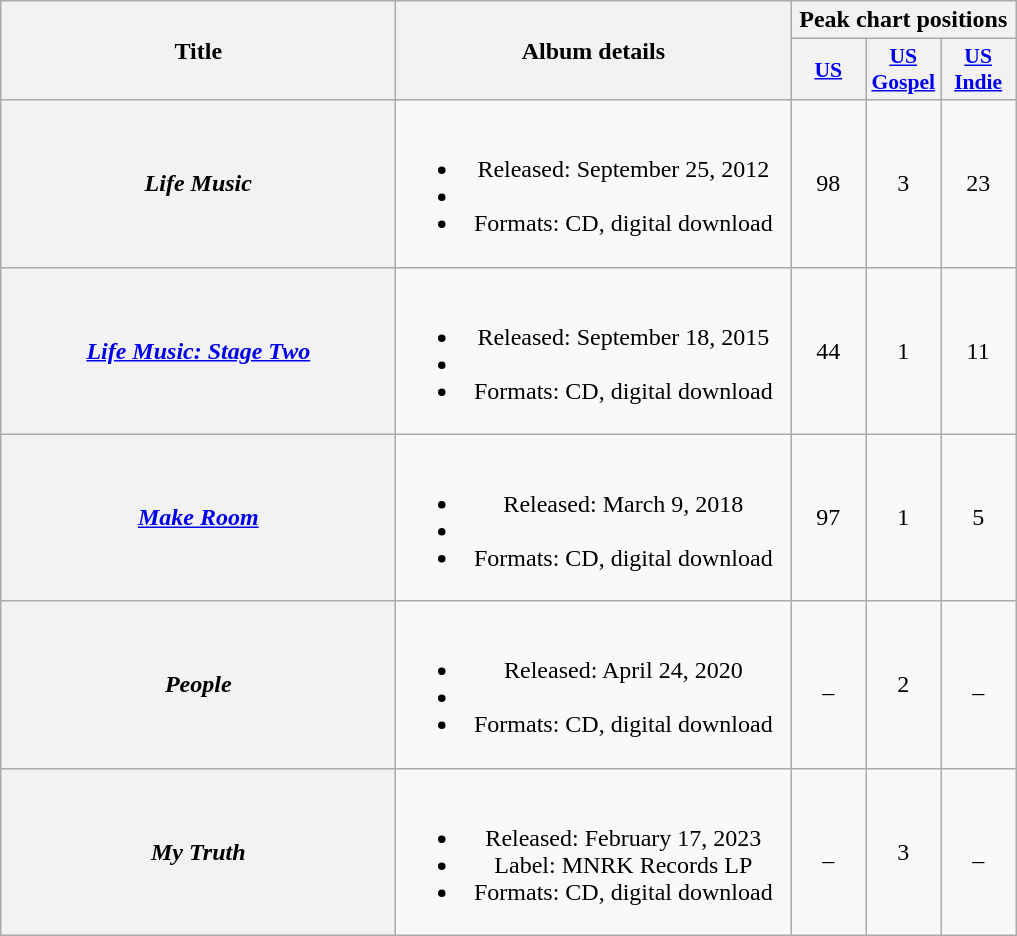<table class="wikitable plainrowheaders" style="text-align:center;">
<tr>
<th scope="col" rowspan="2" style="width:16em;">Title</th>
<th scope="col" rowspan="2" style="width:16em;">Album details</th>
<th scope="col" colspan="3">Peak chart positions</th>
</tr>
<tr>
<th style="width:3em; font-size:90%"><a href='#'>US</a><br></th>
<th style="width:3em; font-size:90%"><a href='#'>US<br>Gospel</a><br></th>
<th style="width:3em; font-size:90%"><a href='#'>US<br>Indie</a><br></th>
</tr>
<tr>
<th scope="row"><em>Life Music</em></th>
<td><br><ul><li>Released: September 25, 2012</li><li></li><li>Formats: CD, digital download</li></ul></td>
<td>98</td>
<td>3</td>
<td>23</td>
</tr>
<tr>
<th scope="row"><em><a href='#'>Life Music: Stage Two</a></em></th>
<td><br><ul><li>Released: September 18, 2015</li><li></li><li>Formats: CD, digital download</li></ul></td>
<td>44</td>
<td>1</td>
<td>11</td>
</tr>
<tr>
<th scope="row"><em><a href='#'>Make Room</a></em></th>
<td><br><ul><li>Released: March 9, 2018</li><li></li><li>Formats: CD, digital download</li></ul></td>
<td>97</td>
<td>1</td>
<td>5</td>
</tr>
<tr>
<th scope="row"><em>People</em></th>
<td><br><ul><li>Released: April 24, 2020</li><li></li><li>Formats: CD, digital download</li></ul></td>
<td>_</td>
<td>2</td>
<td>_</td>
</tr>
<tr>
<th scope="row"><em>My Truth</em></th>
<td><br><ul><li>Released: February 17, 2023</li><li>Label: MNRK Records LP</li><li>Formats: CD, digital download</li></ul></td>
<td>_</td>
<td>3</td>
<td>_</td>
</tr>
</table>
